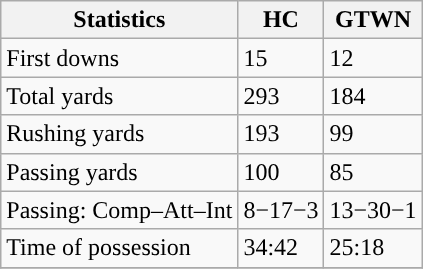<table class="wikitable" style="float: left;">
<tr>
<th>Statistics</th>
<th>HC</th>
<th>GTWN</th>
</tr>
<tr>
<td>First downs</td>
<td>15</td>
<td>12</td>
</tr>
<tr>
<td>Total yards</td>
<td>293</td>
<td>184</td>
</tr>
<tr>
<td>Rushing yards</td>
<td>193</td>
<td>99</td>
</tr>
<tr>
<td>Passing yards</td>
<td>100</td>
<td>85</td>
</tr>
<tr>
<td>Passing: Comp–Att–Int</td>
<td>8−17−3</td>
<td>13−30−1</td>
</tr>
<tr>
<td>Time of possession</td>
<td>34:42</td>
<td>25:18</td>
</tr>
<tr>
</tr>
</table>
